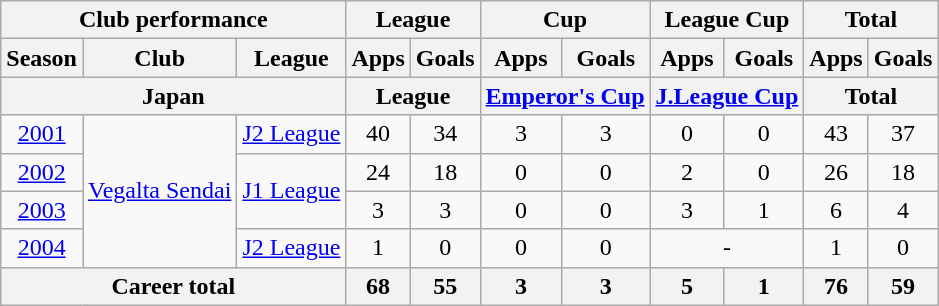<table class="wikitable" style="text-align:center">
<tr>
<th colspan=3>Club performance</th>
<th colspan=2>League</th>
<th colspan=2>Cup</th>
<th colspan=2>League Cup</th>
<th colspan=2>Total</th>
</tr>
<tr>
<th>Season</th>
<th>Club</th>
<th>League</th>
<th>Apps</th>
<th>Goals</th>
<th>Apps</th>
<th>Goals</th>
<th>Apps</th>
<th>Goals</th>
<th>Apps</th>
<th>Goals</th>
</tr>
<tr>
<th colspan=3>Japan</th>
<th colspan=2>League</th>
<th colspan=2><a href='#'>Emperor's Cup</a></th>
<th colspan=2><a href='#'>J.League Cup</a></th>
<th colspan=2>Total</th>
</tr>
<tr>
<td><a href='#'>2001</a></td>
<td rowspan="4"><a href='#'>Vegalta Sendai</a></td>
<td><a href='#'>J2 League</a></td>
<td>40</td>
<td>34</td>
<td>3</td>
<td>3</td>
<td>0</td>
<td>0</td>
<td>43</td>
<td>37</td>
</tr>
<tr>
<td><a href='#'>2002</a></td>
<td rowspan="2"><a href='#'>J1 League</a></td>
<td>24</td>
<td>18</td>
<td>0</td>
<td>0</td>
<td>2</td>
<td>0</td>
<td>26</td>
<td>18</td>
</tr>
<tr>
<td><a href='#'>2003</a></td>
<td>3</td>
<td>3</td>
<td>0</td>
<td>0</td>
<td>3</td>
<td>1</td>
<td>6</td>
<td>4</td>
</tr>
<tr>
<td><a href='#'>2004</a></td>
<td><a href='#'>J2 League</a></td>
<td>1</td>
<td>0</td>
<td>0</td>
<td>0</td>
<td colspan="2">-</td>
<td>1</td>
<td>0</td>
</tr>
<tr>
<th colspan=3>Career total</th>
<th>68</th>
<th>55</th>
<th>3</th>
<th>3</th>
<th>5</th>
<th>1</th>
<th>76</th>
<th>59</th>
</tr>
</table>
